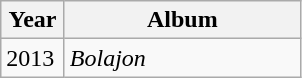<table class="wikitable">
<tr>
<th width="35" rowspan="1">Year</th>
<th width="150" rowspan="1">Album</th>
</tr>
<tr>
<td>2013</td>
<td align="left"><em>Bolajon</em></td>
</tr>
</table>
